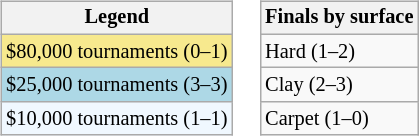<table>
<tr valign=top>
<td><br><table class=wikitable style=font-size:85%>
<tr>
<th>Legend</th>
</tr>
<tr style=background:#f7e98e>
<td>$80,000 tournaments (0–1)</td>
</tr>
<tr style=background:lightblue>
<td>$25,000 tournaments (3–3)</td>
</tr>
<tr style=background:#f0f8ff>
<td>$10,000 tournaments (1–1)</td>
</tr>
</table>
</td>
<td><br><table class=wikitable style=font-size:85%>
<tr>
<th>Finals by surface</th>
</tr>
<tr>
<td>Hard (1–2)</td>
</tr>
<tr>
<td>Clay (2–3)</td>
</tr>
<tr>
<td>Carpet (1–0)</td>
</tr>
</table>
</td>
</tr>
</table>
